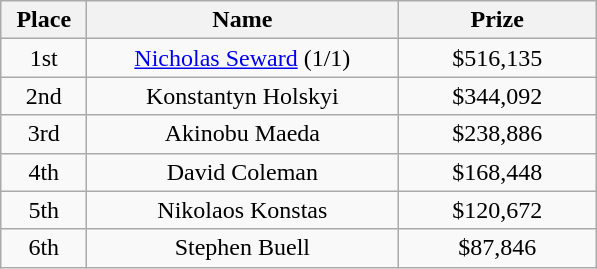<table class="wikitable">
<tr>
<th width="50">Place</th>
<th width="200">Name</th>
<th width="125">Prize</th>
</tr>
<tr>
<td align=center>1st</td>
<td align=center> <a href='#'>Nicholas Seward</a> (1/1)</td>
<td align=center>$516,135</td>
</tr>
<tr>
<td align=center>2nd</td>
<td align=center> Konstantyn Holskyi</td>
<td align=center>$344,092</td>
</tr>
<tr>
<td align=center>3rd</td>
<td align=center> Akinobu Maeda</td>
<td align=center>$238,886</td>
</tr>
<tr>
<td align=center>4th</td>
<td align=center> David Coleman</td>
<td align=center>$168,448</td>
</tr>
<tr>
<td align=center>5th</td>
<td align=center> Nikolaos Konstas</td>
<td align=center>$120,672</td>
</tr>
<tr>
<td align=center>6th</td>
<td align=center> Stephen Buell</td>
<td align=center>$87,846</td>
</tr>
</table>
